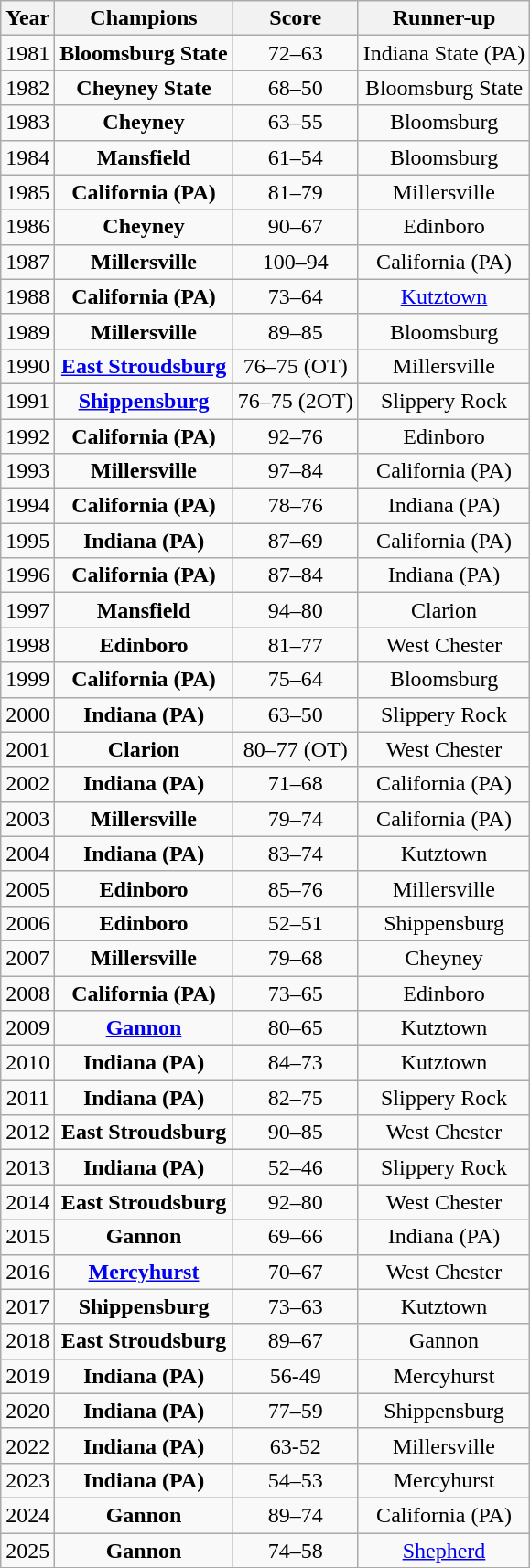<table class="wikitable sortable">
<tr>
<th>Year</th>
<th>Champions</th>
<th>Score</th>
<th>Runner-up</th>
</tr>
<tr align=center>
<td>1981</td>
<td><strong>Bloomsburg State</strong></td>
<td>72–63</td>
<td>Indiana State (PA)</td>
</tr>
<tr align=center>
<td>1982</td>
<td><strong>Cheyney State</strong></td>
<td>68–50</td>
<td>Bloomsburg State</td>
</tr>
<tr align=center>
<td>1983</td>
<td><strong>Cheyney</strong></td>
<td>63–55</td>
<td>Bloomsburg</td>
</tr>
<tr align=center>
<td>1984</td>
<td><strong>Mansfield</strong></td>
<td>61–54</td>
<td>Bloomsburg</td>
</tr>
<tr align=center>
<td>1985</td>
<td><strong>California (PA)</strong></td>
<td>81–79</td>
<td>Millersville</td>
</tr>
<tr align=center>
<td>1986</td>
<td><strong>Cheyney</strong></td>
<td>90–67</td>
<td>Edinboro</td>
</tr>
<tr align=center>
<td>1987</td>
<td><strong>Millersville</strong></td>
<td>100–94</td>
<td>California (PA)</td>
</tr>
<tr align=center>
<td>1988</td>
<td><strong>California (PA)</strong></td>
<td>73–64</td>
<td><a href='#'>Kutztown</a></td>
</tr>
<tr align=center>
<td>1989</td>
<td><strong>Millersville</strong></td>
<td>89–85</td>
<td>Bloomsburg</td>
</tr>
<tr align=center>
<td>1990</td>
<td><strong><a href='#'>East Stroudsburg</a></strong></td>
<td>76–75 (OT)</td>
<td>Millersville</td>
</tr>
<tr align=center>
<td>1991</td>
<td><strong><a href='#'>Shippensburg</a></strong></td>
<td>76–75 (2OT)</td>
<td>Slippery Rock</td>
</tr>
<tr align=center>
<td>1992</td>
<td><strong>California (PA)</strong></td>
<td>92–76</td>
<td>Edinboro</td>
</tr>
<tr align=center>
<td>1993</td>
<td><strong>Millersville</strong></td>
<td>97–84</td>
<td>California (PA)</td>
</tr>
<tr align=center>
<td>1994</td>
<td><strong>California (PA)</strong></td>
<td>78–76</td>
<td>Indiana (PA)</td>
</tr>
<tr align=center>
<td>1995</td>
<td><strong>Indiana (PA)</strong></td>
<td>87–69</td>
<td>California (PA)</td>
</tr>
<tr align=center>
<td>1996</td>
<td><strong>California (PA)</strong></td>
<td>87–84</td>
<td>Indiana (PA)</td>
</tr>
<tr align=center>
<td>1997</td>
<td><strong>Mansfield</strong></td>
<td>94–80</td>
<td>Clarion</td>
</tr>
<tr align=center>
<td>1998</td>
<td><strong>Edinboro</strong></td>
<td>81–77</td>
<td>West Chester</td>
</tr>
<tr align=center>
<td>1999</td>
<td><strong>California (PA)</strong></td>
<td>75–64</td>
<td>Bloomsburg</td>
</tr>
<tr align=center>
<td>2000</td>
<td><strong>Indiana (PA)</strong></td>
<td>63–50</td>
<td>Slippery Rock</td>
</tr>
<tr align=center>
<td>2001</td>
<td><strong>Clarion</strong></td>
<td>80–77 (OT)</td>
<td>West Chester</td>
</tr>
<tr align=center>
<td>2002</td>
<td><strong>Indiana (PA)</strong></td>
<td>71–68</td>
<td>California (PA)</td>
</tr>
<tr align=center>
<td>2003</td>
<td><strong>Millersville</strong></td>
<td>79–74</td>
<td>California (PA)</td>
</tr>
<tr align=center>
<td>2004</td>
<td><strong>Indiana (PA)</strong></td>
<td>83–74</td>
<td>Kutztown</td>
</tr>
<tr align=center>
<td>2005</td>
<td><strong>Edinboro</strong></td>
<td>85–76</td>
<td>Millersville</td>
</tr>
<tr align=center>
<td>2006</td>
<td><strong>Edinboro</strong></td>
<td>52–51</td>
<td>Shippensburg</td>
</tr>
<tr align=center>
<td>2007</td>
<td><strong>Millersville</strong></td>
<td>79–68</td>
<td>Cheyney</td>
</tr>
<tr align=center>
<td>2008</td>
<td><strong>California (PA)</strong></td>
<td>73–65</td>
<td>Edinboro</td>
</tr>
<tr align=center>
<td>2009</td>
<td><strong><a href='#'>Gannon</a></strong></td>
<td>80–65</td>
<td>Kutztown</td>
</tr>
<tr align=center>
<td>2010</td>
<td><strong>Indiana (PA)</strong></td>
<td>84–73</td>
<td>Kutztown</td>
</tr>
<tr align=center>
<td>2011</td>
<td><strong>Indiana (PA)</strong></td>
<td>82–75</td>
<td>Slippery Rock</td>
</tr>
<tr align=center>
<td>2012</td>
<td><strong>East Stroudsburg</strong></td>
<td>90–85</td>
<td>West Chester</td>
</tr>
<tr align=center>
<td>2013</td>
<td><strong>Indiana (PA)</strong></td>
<td>52–46</td>
<td>Slippery Rock</td>
</tr>
<tr align=center>
<td>2014</td>
<td><strong>East Stroudsburg</strong></td>
<td>92–80</td>
<td>West Chester</td>
</tr>
<tr align=center>
<td>2015</td>
<td><strong>Gannon</strong></td>
<td>69–66</td>
<td>Indiana (PA)</td>
</tr>
<tr align=center>
<td>2016</td>
<td><strong><a href='#'>Mercyhurst</a></strong></td>
<td>70–67</td>
<td>West Chester</td>
</tr>
<tr align=center>
<td>2017</td>
<td><strong>Shippensburg</strong></td>
<td>73–63</td>
<td>Kutztown</td>
</tr>
<tr align=center>
<td>2018</td>
<td><strong>East Stroudsburg</strong></td>
<td>89–67</td>
<td>Gannon</td>
</tr>
<tr align=center>
<td>2019</td>
<td><strong>Indiana (PA)</strong></td>
<td>56-49</td>
<td>Mercyhurst</td>
</tr>
<tr align=center>
<td>2020</td>
<td><strong>Indiana (PA)</strong></td>
<td>77–59</td>
<td>Shippensburg</td>
</tr>
<tr align=center>
<td>2022</td>
<td><strong>Indiana (PA)</strong></td>
<td>63-52</td>
<td>Millersville</td>
</tr>
<tr align=center>
<td>2023</td>
<td><strong>Indiana (PA)</strong></td>
<td>54–53</td>
<td>Mercyhurst</td>
</tr>
<tr align=center>
<td>2024</td>
<td><strong>Gannon</strong></td>
<td>89–74</td>
<td>California (PA)</td>
</tr>
<tr align=center>
<td>2025</td>
<td><strong>Gannon</strong></td>
<td>74–58</td>
<td><a href='#'>Shepherd</a></td>
</tr>
</table>
